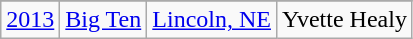<table class="wikitable">
<tr>
</tr>
<tr>
<td><a href='#'>2013</a></td>
<td><a href='#'>Big Ten</a></td>
<td><a href='#'>Lincoln, NE</a></td>
<td>Yvette Healy</td>
</tr>
</table>
